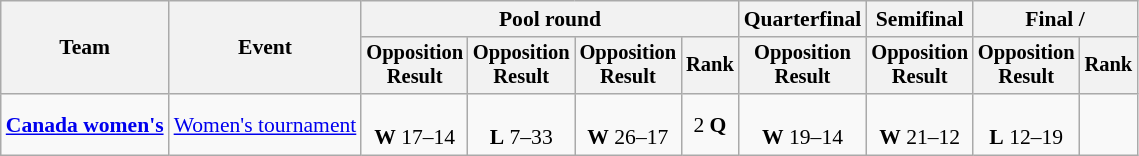<table class=wikitable style=font-size:90%;text-align:center>
<tr>
<th rowspan=2>Team</th>
<th rowspan=2>Event</th>
<th colspan=4>Pool round</th>
<th>Quarterfinal</th>
<th>Semifinal</th>
<th colspan=2>Final / </th>
</tr>
<tr style=font-size:95%>
<th>Opposition<br>Result</th>
<th>Opposition<br>Result</th>
<th>Opposition<br>Result</th>
<th>Rank</th>
<th>Opposition<br>Result</th>
<th>Opposition<br>Result</th>
<th>Opposition<br>Result</th>
<th>Rank</th>
</tr>
<tr>
<td align=left><strong><a href='#'>Canada women's</a></strong></td>
<td align=left><a href='#'>Women's tournament</a></td>
<td><br><strong>W</strong> 17–14</td>
<td><br><strong>L</strong> 7–33</td>
<td><br> <strong>W</strong> 26–17</td>
<td>2 <strong>Q</strong></td>
<td><br><strong>W</strong> 19–14</td>
<td><br><strong>W</strong> 21–12</td>
<td><br><strong>L</strong> 12–19</td>
<td></td>
</tr>
</table>
